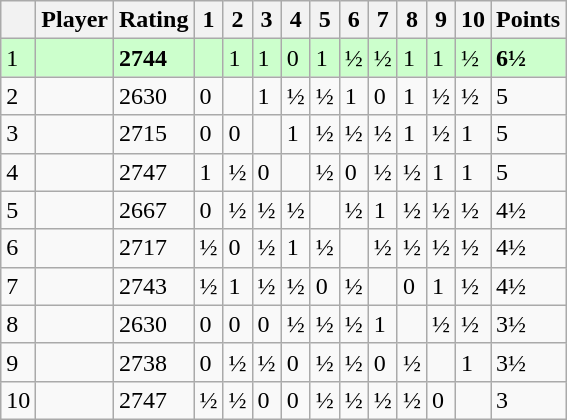<table class=wikitable>
<tr>
<th></th>
<th>Player</th>
<th>Rating</th>
<th>1</th>
<th>2</th>
<th>3</th>
<th>4</th>
<th>5</th>
<th>6</th>
<th>7</th>
<th>8</th>
<th>9</th>
<th>10</th>
<th>Points</th>
</tr>
<tr style="background:#ccffcc">
<td>1</td>
<td><strong></strong></td>
<td><strong>2744</strong></td>
<td></td>
<td>1</td>
<td>1</td>
<td>0</td>
<td>1</td>
<td>½</td>
<td>½</td>
<td>1</td>
<td>1</td>
<td>½</td>
<td><strong>6½</strong></td>
</tr>
<tr>
<td>2</td>
<td></td>
<td>2630</td>
<td>0</td>
<td></td>
<td>1</td>
<td>½</td>
<td>½</td>
<td>1</td>
<td>0</td>
<td>1</td>
<td>½</td>
<td>½</td>
<td>5</td>
</tr>
<tr>
<td>3</td>
<td></td>
<td>2715</td>
<td>0</td>
<td>0</td>
<td></td>
<td>1</td>
<td>½</td>
<td>½</td>
<td>½</td>
<td>1</td>
<td>½</td>
<td>1</td>
<td>5</td>
</tr>
<tr>
<td>4</td>
<td></td>
<td>2747</td>
<td>1</td>
<td>½</td>
<td>0</td>
<td></td>
<td>½</td>
<td>0</td>
<td>½</td>
<td>½</td>
<td>1</td>
<td>1</td>
<td>5</td>
</tr>
<tr>
<td>5</td>
<td></td>
<td>2667</td>
<td>0</td>
<td>½</td>
<td>½</td>
<td>½</td>
<td></td>
<td>½</td>
<td>1</td>
<td>½</td>
<td>½</td>
<td>½</td>
<td>4½</td>
</tr>
<tr>
<td>6</td>
<td></td>
<td>2717</td>
<td>½</td>
<td>0</td>
<td>½</td>
<td>1</td>
<td>½</td>
<td></td>
<td>½</td>
<td>½</td>
<td>½</td>
<td>½</td>
<td>4½</td>
</tr>
<tr>
<td>7</td>
<td></td>
<td>2743</td>
<td>½</td>
<td>1</td>
<td>½</td>
<td>½</td>
<td>0</td>
<td>½</td>
<td></td>
<td>0</td>
<td>1</td>
<td>½</td>
<td>4½</td>
</tr>
<tr>
<td>8</td>
<td></td>
<td>2630</td>
<td>0</td>
<td>0</td>
<td>0</td>
<td>½</td>
<td>½</td>
<td>½</td>
<td>1</td>
<td></td>
<td>½</td>
<td>½</td>
<td>3½</td>
</tr>
<tr>
<td>9</td>
<td></td>
<td>2738</td>
<td>0</td>
<td>½</td>
<td>½</td>
<td>0</td>
<td>½</td>
<td>½</td>
<td>0</td>
<td>½</td>
<td></td>
<td>1</td>
<td>3½</td>
</tr>
<tr>
<td>10</td>
<td></td>
<td>2747</td>
<td>½</td>
<td>½</td>
<td>0</td>
<td>0</td>
<td>½</td>
<td>½</td>
<td>½</td>
<td>½</td>
<td>0</td>
<td></td>
<td>3</td>
</tr>
</table>
